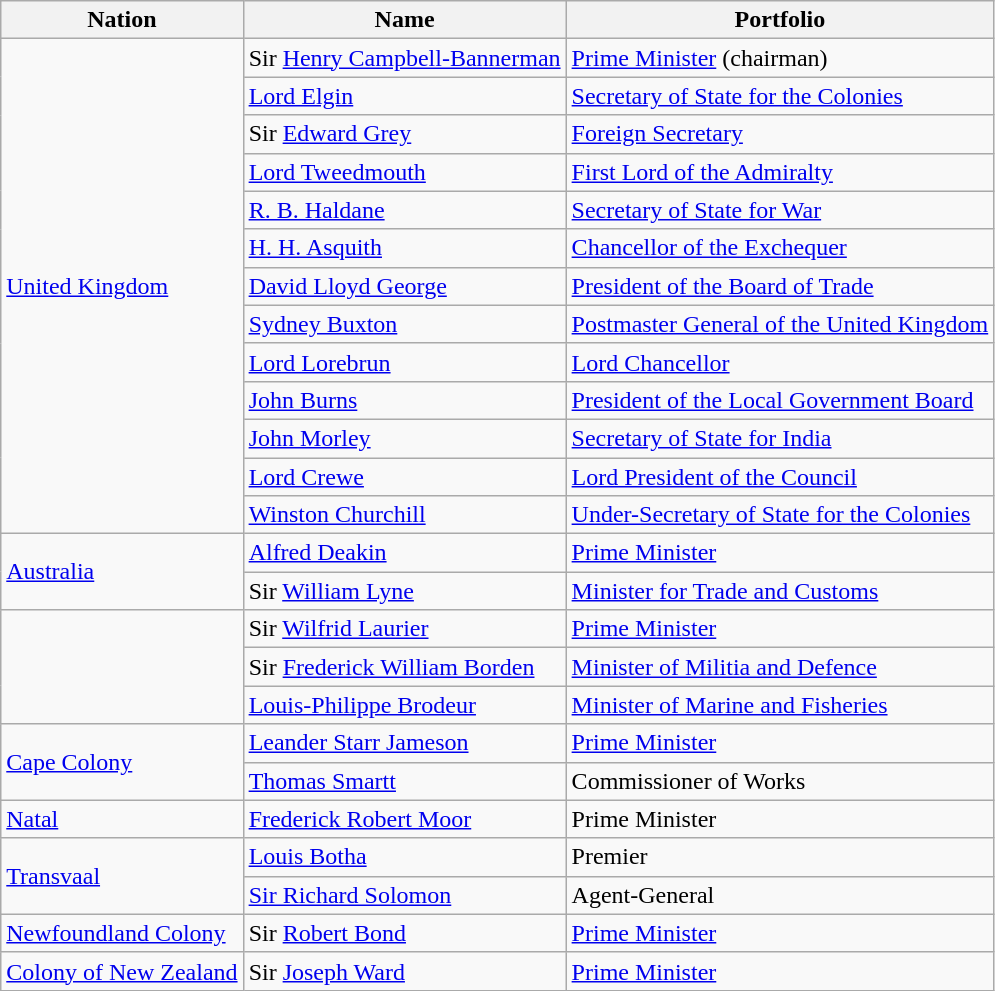<table class="wikitable">
<tr>
<th>Nation</th>
<th>Name</th>
<th>Portfolio</th>
</tr>
<tr>
<td rowspan=13> <a href='#'>United Kingdom</a></td>
<td>Sir <a href='#'>Henry Campbell-Bannerman</a></td>
<td><a href='#'>Prime Minister</a> (chairman)</td>
</tr>
<tr>
<td><a href='#'>Lord Elgin</a></td>
<td><a href='#'>Secretary of State for the Colonies</a></td>
</tr>
<tr>
<td>Sir <a href='#'>Edward Grey</a></td>
<td><a href='#'>Foreign Secretary</a></td>
</tr>
<tr>
<td><a href='#'>Lord Tweedmouth</a></td>
<td><a href='#'>First Lord of the Admiralty</a></td>
</tr>
<tr>
<td><a href='#'>R. B. Haldane</a></td>
<td><a href='#'>Secretary of State for War</a></td>
</tr>
<tr>
<td><a href='#'>H. H. Asquith</a></td>
<td><a href='#'>Chancellor of the Exchequer</a></td>
</tr>
<tr>
<td><a href='#'>David Lloyd George</a></td>
<td><a href='#'>President of the Board of Trade</a></td>
</tr>
<tr>
<td><a href='#'>Sydney Buxton</a></td>
<td><a href='#'>Postmaster General of the United Kingdom</a></td>
</tr>
<tr>
<td><a href='#'>Lord Lorebrun</a></td>
<td><a href='#'>Lord Chancellor</a></td>
</tr>
<tr>
<td><a href='#'>John Burns</a></td>
<td><a href='#'>President of the Local Government Board</a></td>
</tr>
<tr>
<td><a href='#'>John Morley</a></td>
<td><a href='#'>Secretary of State for India</a></td>
</tr>
<tr>
<td><a href='#'>Lord Crewe</a></td>
<td><a href='#'>Lord President of the Council</a></td>
</tr>
<tr>
<td><a href='#'>Winston Churchill</a></td>
<td><a href='#'>Under-Secretary of State for the Colonies</a></td>
</tr>
<tr>
<td rowspan=2> <a href='#'>Australia</a></td>
<td><a href='#'>Alfred Deakin</a></td>
<td><a href='#'>Prime Minister</a></td>
</tr>
<tr>
<td>Sir <a href='#'>William Lyne</a></td>
<td><a href='#'>Minister for Trade and Customs</a></td>
</tr>
<tr>
<td rowspan=3></td>
<td>Sir <a href='#'>Wilfrid Laurier</a></td>
<td><a href='#'>Prime Minister</a></td>
</tr>
<tr>
<td>Sir <a href='#'>Frederick William Borden</a></td>
<td><a href='#'>Minister of Militia and Defence</a></td>
</tr>
<tr>
<td><a href='#'>Louis-Philippe Brodeur</a></td>
<td><a href='#'>Minister of Marine and Fisheries</a></td>
</tr>
<tr>
<td rowspan=2> <a href='#'>Cape Colony</a></td>
<td><a href='#'>Leander Starr Jameson</a></td>
<td><a href='#'>Prime Minister</a></td>
</tr>
<tr>
<td><a href='#'>Thomas Smartt</a></td>
<td>Commissioner of Works</td>
</tr>
<tr>
<td> <a href='#'>Natal</a></td>
<td><a href='#'>Frederick Robert Moor</a></td>
<td>Prime Minister</td>
</tr>
<tr>
<td rowspan=2> <a href='#'>Transvaal</a></td>
<td><a href='#'>Louis Botha</a></td>
<td>Premier</td>
</tr>
<tr>
<td><a href='#'>Sir Richard Solomon</a></td>
<td>Agent-General</td>
</tr>
<tr>
<td> <a href='#'>Newfoundland Colony</a></td>
<td>Sir <a href='#'>Robert Bond</a></td>
<td><a href='#'>Prime Minister</a></td>
</tr>
<tr>
<td> <a href='#'>Colony of New Zealand</a></td>
<td>Sir <a href='#'>Joseph Ward</a></td>
<td><a href='#'>Prime Minister</a></td>
</tr>
</table>
